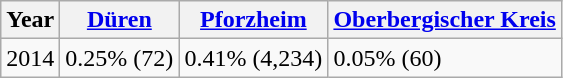<table class="wikitable">
<tr>
<th>Year</th>
<th><a href='#'>Düren</a></th>
<th><a href='#'>Pforzheim</a></th>
<th><a href='#'>Oberbergischer Kreis</a></th>
</tr>
<tr>
<td>2014</td>
<td>0.25% (72)</td>
<td>0.41% (4,234)</td>
<td>0.05% (60)</td>
</tr>
</table>
